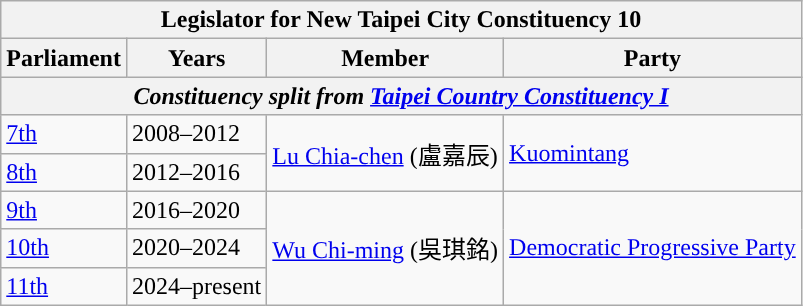<table class=wikitable>
<tr>
<th colspan="4">Legislator for New Taipei City Constituency 10</th>
</tr>
<tr>
<th>Parliament</th>
<th>Years</th>
<th>Member</th>
<th>Party</th>
</tr>
<tr>
<th colspan=4 align=center><em>Constituency split from <a href='#'>Taipei Country Constituency I</a> </em></th>
</tr>
<tr>
<td><a href='#'>7th</a></td>
<td>2008–2012</td>
<td rowspan=2><a href='#'>Lu Chia-chen</a> (盧嘉辰)</td>
<td rowspan=2><a href='#'>Kuomintang</a></td>
</tr>
<tr>
<td><a href='#'>8th</a></td>
<td>2012–2016</td>
</tr>
<tr>
<td><a href='#'>9th</a></td>
<td>2016–2020</td>
<td rowspan=3><a href='#'>Wu Chi-ming</a> (吳琪銘)</td>
<td rowspan=3><a href='#'>Democratic Progressive Party</a></td>
</tr>
<tr>
<td><a href='#'>10th</a></td>
<td>2020–2024</td>
</tr>
<tr>
<td><a href='#'>11th</a></td>
<td>2024–present</td>
</tr>
</table>
